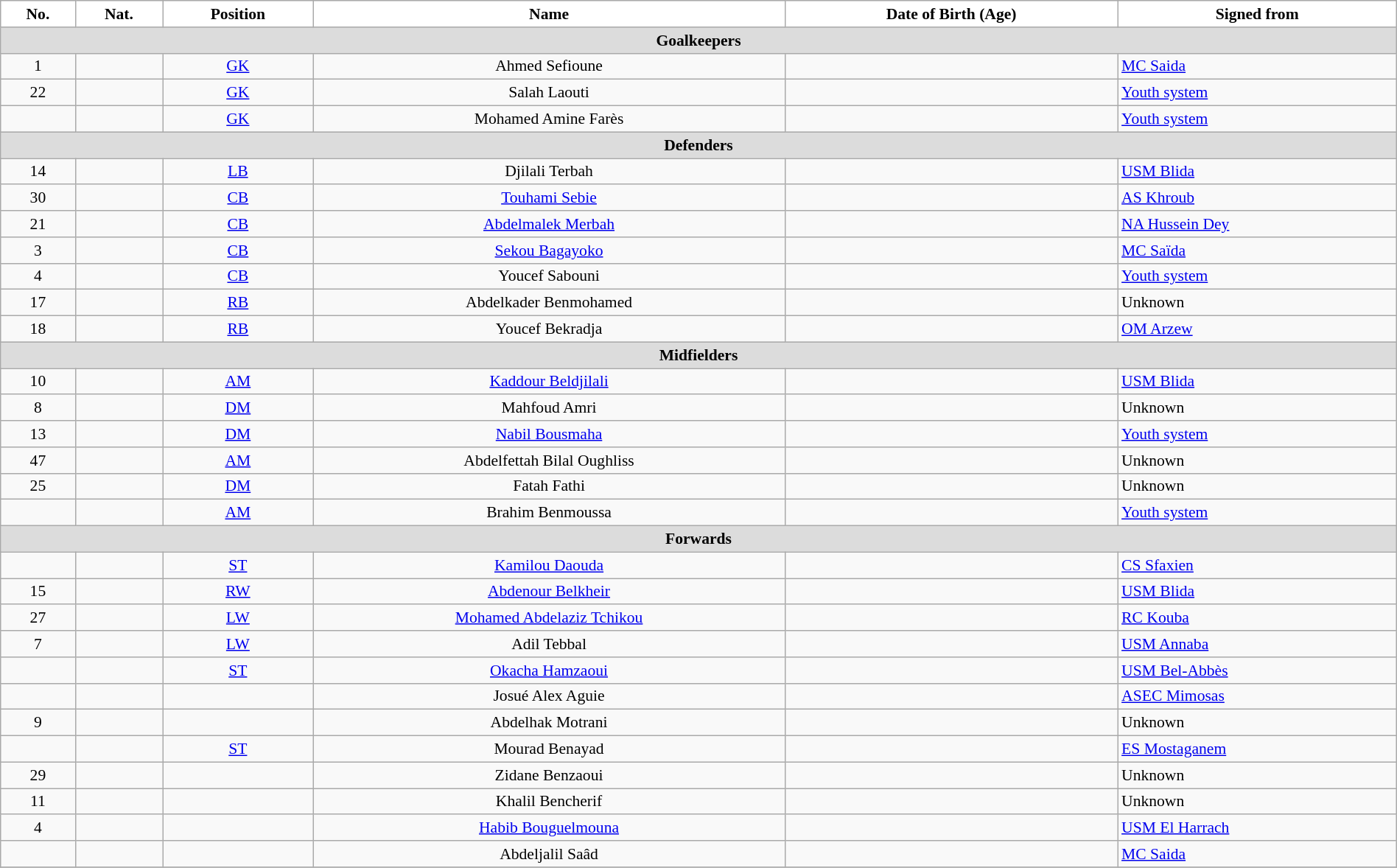<table class="wikitable" style="text-align:center; font-size:90%; width:100%">
<tr>
<th style="background:white; color:black; text-align:center;">No.</th>
<th style="background:white; color:black; text-align:center;">Nat.</th>
<th style="background:white; color:black; text-align:center;">Position</th>
<th style="background:white; color:black; text-align:center;">Name</th>
<th style="background:white; color:black; text-align:center;">Date of Birth (Age)</th>
<th style="background:white; color:black; text-align:center;">Signed from</th>
</tr>
<tr>
<th colspan=10 style="background:#DCDCDC; text-align:center;">Goalkeepers</th>
</tr>
<tr>
<td>1</td>
<td></td>
<td><a href='#'>GK</a></td>
<td>Ahmed Sefioune</td>
<td></td>
<td style="text-align:left"> <a href='#'>MC Saida</a></td>
</tr>
<tr>
<td>22</td>
<td></td>
<td><a href='#'>GK</a></td>
<td>Salah Laouti</td>
<td></td>
<td style="text-align:left"> <a href='#'>Youth system</a></td>
</tr>
<tr>
<td></td>
<td></td>
<td><a href='#'>GK</a></td>
<td>Mohamed Amine Farès</td>
<td></td>
<td style="text-align:left"> <a href='#'>Youth system</a></td>
</tr>
<tr>
<th colspan=10 style="background:#DCDCDC; text-align:center;">Defenders</th>
</tr>
<tr>
<td>14</td>
<td></td>
<td><a href='#'>LB</a></td>
<td>Djilali Terbah</td>
<td></td>
<td style="text-align:left"> <a href='#'>USM Blida</a></td>
</tr>
<tr>
<td>30</td>
<td></td>
<td><a href='#'>CB</a></td>
<td><a href='#'>Touhami Sebie</a></td>
<td></td>
<td style="text-align:left"> <a href='#'>AS Khroub</a></td>
</tr>
<tr>
<td>21</td>
<td></td>
<td><a href='#'>CB</a></td>
<td><a href='#'>Abdelmalek Merbah</a></td>
<td></td>
<td style="text-align:left"> <a href='#'>NA Hussein Dey</a></td>
</tr>
<tr>
<td>3</td>
<td></td>
<td><a href='#'>CB</a></td>
<td><a href='#'>Sekou Bagayoko</a></td>
<td></td>
<td style="text-align:left"> <a href='#'>MC Saïda</a></td>
</tr>
<tr>
<td>4</td>
<td></td>
<td><a href='#'>CB</a></td>
<td>Youcef Sabouni</td>
<td></td>
<td style="text-align:left"> <a href='#'>Youth system</a></td>
</tr>
<tr>
<td>17</td>
<td></td>
<td><a href='#'>RB</a></td>
<td>Abdelkader Benmohamed</td>
<td></td>
<td style="text-align:left"> Unknown</td>
</tr>
<tr>
<td>18</td>
<td></td>
<td><a href='#'>RB</a></td>
<td>Youcef Bekradja</td>
<td></td>
<td style="text-align:left"> <a href='#'>OM Arzew</a></td>
</tr>
<tr>
<th colspan=10 style="background:#DCDCDC; text-align:center;">Midfielders</th>
</tr>
<tr>
<td>10</td>
<td></td>
<td><a href='#'>AM</a></td>
<td><a href='#'>Kaddour Beldjilali</a></td>
<td></td>
<td style="text-align:left"> <a href='#'>USM Blida</a></td>
</tr>
<tr>
<td>8</td>
<td></td>
<td><a href='#'>DM</a></td>
<td>Mahfoud Amri</td>
<td></td>
<td style="text-align:left"> Unknown</td>
</tr>
<tr>
<td>13</td>
<td></td>
<td><a href='#'>DM</a></td>
<td><a href='#'>Nabil Bousmaha</a></td>
<td></td>
<td style="text-align:left"> <a href='#'>Youth system</a></td>
</tr>
<tr>
<td>47</td>
<td></td>
<td><a href='#'>AM</a></td>
<td>Abdelfettah Bilal Oughliss</td>
<td></td>
<td style="text-align:left"> Unknown</td>
</tr>
<tr>
<td>25</td>
<td></td>
<td><a href='#'>DM</a></td>
<td>Fatah Fathi</td>
<td></td>
<td style="text-align:left"> Unknown</td>
</tr>
<tr>
<td></td>
<td></td>
<td><a href='#'>AM</a></td>
<td>Brahim Benmoussa</td>
<td></td>
<td style="text-align:left"> <a href='#'>Youth system</a></td>
</tr>
<tr>
<th colspan=10 style="background:#DCDCDC; text-align:center;">Forwards</th>
</tr>
<tr>
<td></td>
<td></td>
<td><a href='#'>ST</a></td>
<td><a href='#'>Kamilou Daouda</a></td>
<td></td>
<td style="text-align:left"> <a href='#'>CS Sfaxien</a></td>
</tr>
<tr>
<td>15</td>
<td></td>
<td><a href='#'>RW</a></td>
<td><a href='#'>Abdenour Belkheir</a></td>
<td></td>
<td style="text-align:left"> <a href='#'>USM Blida</a></td>
</tr>
<tr>
<td>27</td>
<td></td>
<td><a href='#'>LW</a></td>
<td><a href='#'>Mohamed Abdelaziz Tchikou</a></td>
<td></td>
<td style="text-align:left"> <a href='#'>RC Kouba</a></td>
</tr>
<tr>
<td>7</td>
<td></td>
<td><a href='#'>LW</a></td>
<td>Adil Tebbal</td>
<td></td>
<td style="text-align:left"> <a href='#'>USM Annaba</a></td>
</tr>
<tr>
<td></td>
<td></td>
<td><a href='#'>ST</a></td>
<td><a href='#'>Okacha Hamzaoui</a></td>
<td></td>
<td style="text-align:left"> <a href='#'>USM Bel-Abbès</a></td>
</tr>
<tr>
<td></td>
<td></td>
<td></td>
<td>Josué Alex Aguie</td>
<td></td>
<td style="text-align:left"> <a href='#'>ASEC Mimosas</a></td>
</tr>
<tr>
<td>9</td>
<td></td>
<td></td>
<td>Abdelhak Motrani</td>
<td></td>
<td style="text-align:left"> Unknown</td>
</tr>
<tr>
<td></td>
<td></td>
<td><a href='#'>ST</a></td>
<td>Mourad Benayad</td>
<td></td>
<td style="text-align:left"> <a href='#'>ES Mostaganem</a></td>
</tr>
<tr>
<td>29</td>
<td></td>
<td></td>
<td>Zidane Benzaoui</td>
<td></td>
<td style="text-align:left"> Unknown</td>
</tr>
<tr>
<td>11</td>
<td></td>
<td></td>
<td>Khalil Bencherif</td>
<td></td>
<td style="text-align:left"> Unknown</td>
</tr>
<tr>
<td>4</td>
<td></td>
<td></td>
<td><a href='#'>Habib Bouguelmouna</a></td>
<td></td>
<td style="text-align:left"> <a href='#'>USM El Harrach</a></td>
</tr>
<tr>
<td></td>
<td></td>
<td></td>
<td>Abdeljalil Saâd</td>
<td></td>
<td style="text-align:left"> <a href='#'>MC Saida</a></td>
</tr>
<tr>
</tr>
</table>
